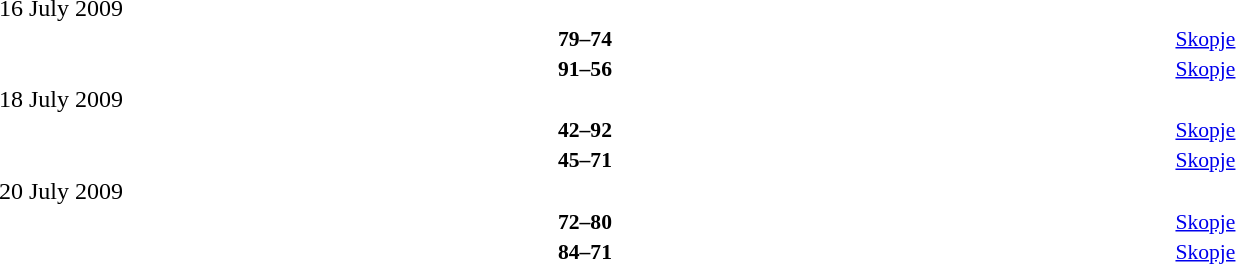<table style="width:100%;" cellspacing="1">
<tr>
<th width=25%></th>
<th width=3%></th>
<th width=6%></th>
<th width=3%></th>
<th width=25%></th>
</tr>
<tr>
<td>16 July 2009</td>
</tr>
<tr style=font-size:90%>
<td align=right><strong></strong></td>
<td></td>
<td align=center><strong>79–74</strong></td>
<td></td>
<td><strong></strong></td>
<td><a href='#'>Skopje</a></td>
</tr>
<tr style=font-size:90%>
<td align=right><strong></strong></td>
<td></td>
<td align=center><strong>91–56</strong></td>
<td></td>
<td><strong></strong></td>
<td><a href='#'>Skopje</a></td>
</tr>
<tr>
<td>18 July 2009</td>
</tr>
<tr style=font-size:90%>
<td align=right><strong></strong></td>
<td></td>
<td align=center><strong>42–92</strong></td>
<td></td>
<td><strong></strong></td>
<td><a href='#'>Skopje</a></td>
</tr>
<tr style=font-size:90%>
<td align=right><strong></strong></td>
<td></td>
<td align=center><strong>45–71</strong></td>
<td></td>
<td><strong></strong></td>
<td><a href='#'>Skopje</a></td>
</tr>
<tr>
<td>20 July 2009</td>
</tr>
<tr style=font-size:90%>
<td align=right><strong></strong></td>
<td></td>
<td align=center><strong>72–80</strong></td>
<td></td>
<td><strong></strong></td>
<td><a href='#'>Skopje</a></td>
</tr>
<tr style=font-size:90%>
<td align=right><strong></strong></td>
<td></td>
<td align=center><strong>84–71</strong></td>
<td></td>
<td><strong></strong></td>
<td><a href='#'>Skopje</a></td>
</tr>
</table>
